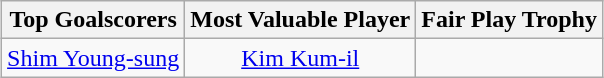<table class="wikitable" style="text-align: center; margin: 0 auto;">
<tr>
<th>Top Goalscorers</th>
<th>Most Valuable Player</th>
<th>Fair Play Trophy</th>
</tr>
<tr>
<td> <a href='#'>Shim Young-sung</a></td>
<td> <a href='#'>Kim Kum-il</a></td>
<td></td>
</tr>
</table>
